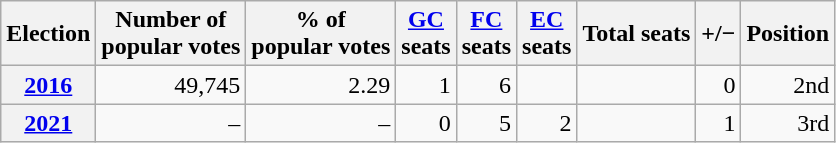<table class="wikitable" style="text-align: right;">
<tr align=center>
<th><strong>Election</strong></th>
<th>Number of<br>popular votes</th>
<th>% of<br>popular votes</th>
<th><a href='#'>GC</a><br>seats</th>
<th><a href='#'>FC</a><br>seats</th>
<th><a href='#'>EC</a><br>seats</th>
<th>Total seats</th>
<th>+/−</th>
<th>Position</th>
</tr>
<tr>
<th><a href='#'>2016</a></th>
<td>49,745</td>
<td>2.29</td>
<td>1</td>
<td>6</td>
<td></td>
<td></td>
<td>0</td>
<td>2nd</td>
</tr>
<tr>
<th><a href='#'>2021</a></th>
<td>–</td>
<td>–</td>
<td>0</td>
<td>5</td>
<td>2</td>
<td></td>
<td>1</td>
<td>3rd</td>
</tr>
</table>
